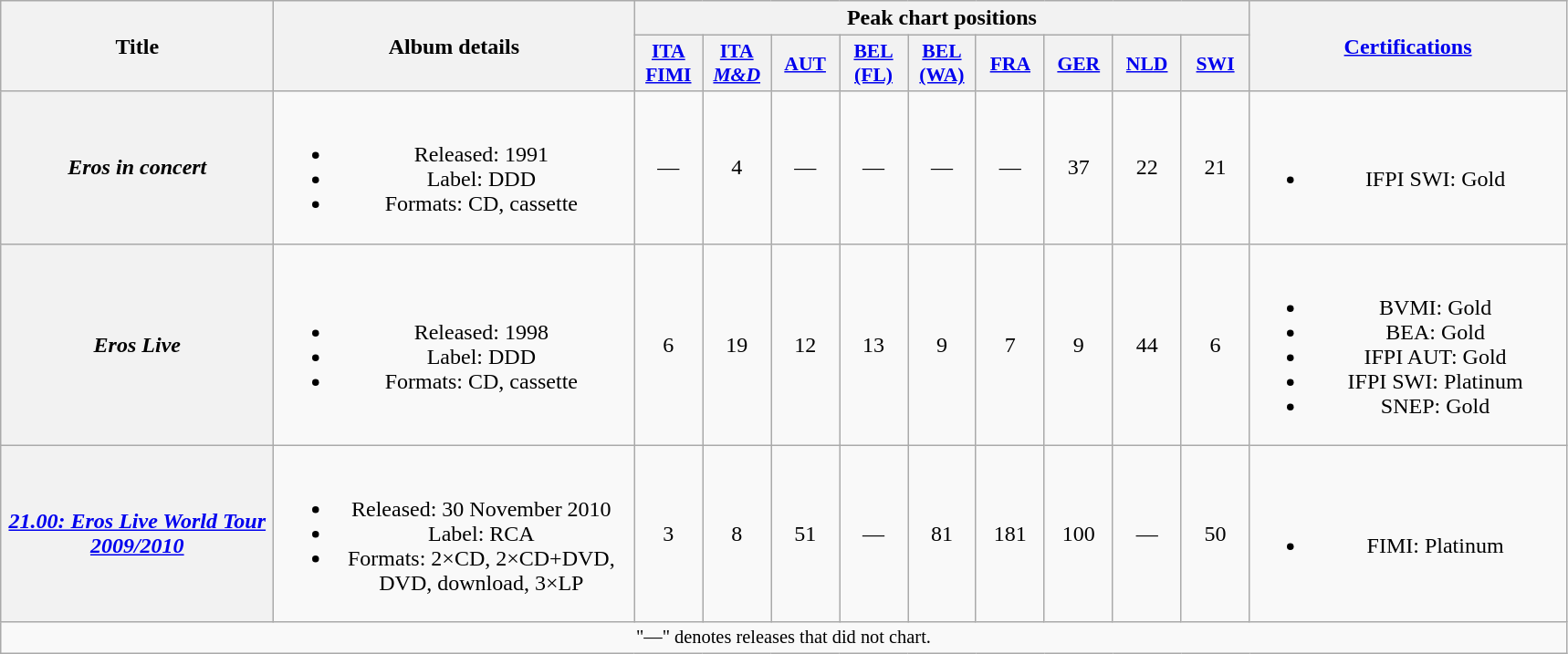<table class="wikitable plainrowheaders" style="text-align:center;">
<tr>
<th scope="col" rowspan="2" style="width:12em;">Title</th>
<th scope="col" rowspan="2" style="width:16em;">Album details</th>
<th scope="col" colspan="9">Peak chart positions</th>
<th scope="col" rowspan="2" style="width:14em;"><a href='#'>Certifications</a></th>
</tr>
<tr>
<th scope="col" style="width:3em;font-size:90%;"><a href='#'>ITA<br>FIMI</a><br></th>
<th scope="col" style="width:3em;font-size:90%;"><a href='#'>ITA<br><em>M&D</em></a><br></th>
<th scope="col" style="width:3em;font-size:90%;"><a href='#'>AUT</a><br></th>
<th scope="col" style="width:3em;font-size:90%;"><a href='#'>BEL<br>(FL)</a><br></th>
<th scope="col" style="width:3em;font-size:90%;"><a href='#'>BEL<br>(WA)</a><br></th>
<th scope="col" style="width:3em;font-size:90%;"><a href='#'>FRA</a><br></th>
<th scope="col" style="width:3em;font-size:90%;"><a href='#'>GER</a><br></th>
<th scope="col" style="width:3em;font-size:90%;"><a href='#'>NLD</a><br></th>
<th scope="col" style="width:3em;font-size:90%;"><a href='#'>SWI</a><br></th>
</tr>
<tr>
<th scope="row"><em>Eros in concert</em></th>
<td><br><ul><li>Released: 1991</li><li>Label: DDD</li><li>Formats: CD, cassette</li></ul></td>
<td>—</td>
<td>4</td>
<td>—</td>
<td>—</td>
<td>—</td>
<td>—</td>
<td>37</td>
<td>22</td>
<td>21</td>
<td><br><ul><li>IFPI SWI: Gold</li></ul></td>
</tr>
<tr>
<th scope="row"><em>Eros Live</em></th>
<td><br><ul><li>Released: 1998</li><li>Label: DDD</li><li>Formats: CD, cassette</li></ul></td>
<td>6</td>
<td>19</td>
<td>12</td>
<td>13</td>
<td>9</td>
<td>7</td>
<td>9</td>
<td>44</td>
<td>6</td>
<td><br><ul><li>BVMI: Gold</li><li>BEA: Gold</li><li>IFPI AUT: Gold</li><li>IFPI SWI: Platinum</li><li>SNEP: Gold</li></ul></td>
</tr>
<tr>
<th scope="row"><em><a href='#'>21.00: Eros Live World Tour 2009/2010</a></em></th>
<td><br><ul><li>Released: 30 November 2010</li><li>Label: RCA</li><li>Formats: 2×CD, 2×CD+DVD, DVD, download, 3×LP</li></ul></td>
<td>3</td>
<td>8</td>
<td>51</td>
<td>—</td>
<td>81</td>
<td>181</td>
<td>100</td>
<td>—</td>
<td>50</td>
<td><br><ul><li>FIMI: Platinum</li></ul></td>
</tr>
<tr>
<td colspan="24" style="text-align:center; font-size:85%;">"—" denotes releases that did not chart.</td>
</tr>
</table>
